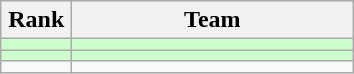<table class="wikitable" style="text-align: center;">
<tr>
<th width=40>Rank</th>
<th width=180>Team</th>
</tr>
<tr bgcolor="#ccffcc">
<td></td>
<td align="left"></td>
</tr>
<tr bgcolor="#ccffcc">
<td></td>
<td align="left"></td>
</tr>
<tr>
<td></td>
<td align="left"></td>
</tr>
</table>
